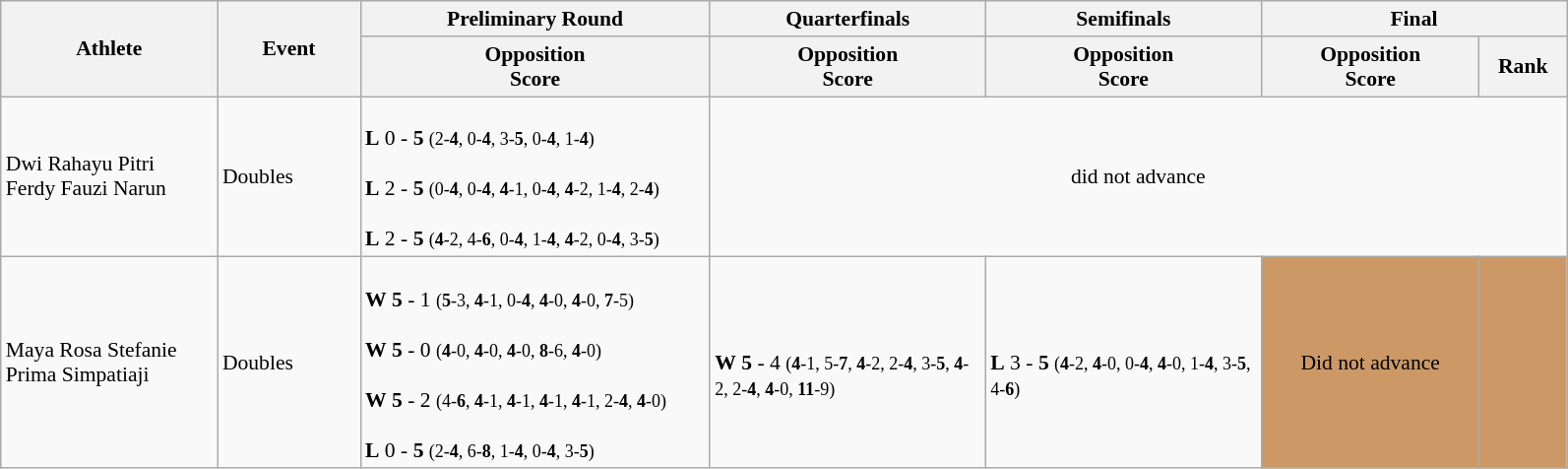<table class="wikitable" border="1" style="font-size:90%">
<tr>
<th width=140 rowspan=2>Athlete</th>
<th width=90 rowspan=2>Event</th>
<th width=230>Preliminary Round</th>
<th width=180>Quarterfinals</th>
<th width=180>Semifinals</th>
<th width="200" colspan="2">Final</th>
</tr>
<tr>
<th>Opposition<br>Score</th>
<th>Opposition<br>Score</th>
<th>Opposition<br>Score</th>
<th>Opposition<br>Score</th>
<th>Rank</th>
</tr>
<tr>
<td>Dwi Rahayu Pitri <br> Ferdy Fauzi Narun</td>
<td>Doubles</td>
<td> <br> <strong>L</strong> 0 - <strong>5</strong> <small>(2-<strong>4</strong>, 0-<strong>4</strong>, 3-<strong>5</strong>, 0-<strong>4</strong>, 1-<strong>4</strong>)</small> <br>  <br> <strong>L</strong> 2 - <strong>5</strong> <small>(0-<strong>4</strong>, 0-<strong>4</strong>, <strong>4</strong>-1, 0-<strong>4</strong>, <strong>4</strong>-2, 1-<strong>4</strong>, 2-<strong>4</strong>)</small> <br>  <br> <strong>L</strong> 2 - <strong>5</strong> <small>(<strong>4</strong>-2, 4-<strong>6</strong>, 0-<strong>4</strong>, 1-<strong>4</strong>, <strong>4</strong>-2, 0-<strong>4</strong>, 3-<strong>5</strong>)</small></td>
<td align="center" colspan=4>did not advance</td>
</tr>
<tr>
<td>Maya Rosa Stefanie <br> Prima Simpatiaji</td>
<td>Doubles</td>
<td> <br> <strong>W</strong> <strong>5</strong> - 1 <small>(<strong>5</strong>-3, <strong>4</strong>-1, 0-<strong>4</strong>, <strong>4</strong>-0, <strong>4</strong>-0, <strong>7</strong>-5)</small> <br>  <br> <strong>W</strong> <strong>5</strong> - 0 <small>(<strong>4</strong>-0, <strong>4</strong>-0, <strong>4</strong>-0, <strong>8</strong>-6, <strong>4</strong>-0)</small> <br>  <br> <strong>W</strong> <strong>5</strong> - 2 <small>(4-<strong>6</strong>, <strong>4</strong>-1, <strong>4</strong>-1, <strong>4</strong>-1, <strong>4</strong>-1, 2-<strong>4</strong>, <strong>4</strong>-0)</small> <br>  <br> <strong>L</strong> 0 - <strong>5</strong> <small>(2-<strong>4</strong>, 6-<strong>8</strong>, 1-<strong>4</strong>, 0-<strong>4</strong>, 3-<strong>5</strong>)</small></td>
<td> <br> <strong>W</strong> <strong>5</strong> - 4 <small>(<strong>4</strong>-1, 5-<strong>7</strong>, <strong>4</strong>-2, 2-<strong>4</strong>, 3-<strong>5</strong>, <strong>4</strong>-2, 2-<strong>4</strong>, <strong>4</strong>-0, <strong>11</strong>-9)</small></td>
<td> <br> <strong>L</strong> 3 - <strong>5</strong> <small>(<strong>4</strong>-2, <strong>4</strong>-0, 0-<strong>4</strong>, <strong>4</strong>-0, 1-<strong>4</strong>, 3-<strong>5</strong>, 4-<strong>6</strong>)</small></td>
<td align="center" bgcolor=cc9966>Did not advance</td>
<td align="center" bgcolor=cc9966></td>
</tr>
</table>
